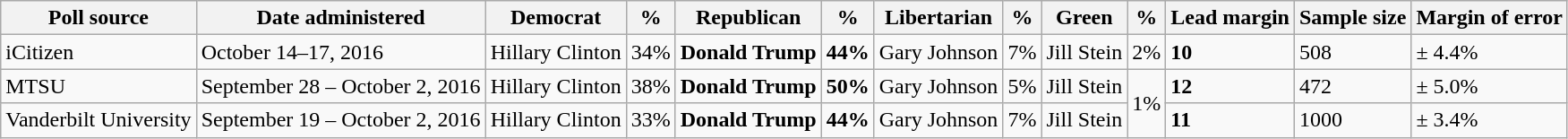<table class="wikitable">
<tr valign=bottom>
<th>Poll source</th>
<th>Date administered</th>
<th>Democrat</th>
<th>%</th>
<th>Republican</th>
<th>%</th>
<th>Libertarian</th>
<th>%</th>
<th>Green</th>
<th>%</th>
<th>Lead margin</th>
<th>Sample size</th>
<th>Margin of error</th>
</tr>
<tr>
<td>iCitizen</td>
<td>October 14–17, 2016</td>
<td>Hillary Clinton</td>
<td>34%</td>
<td><strong>Donald Trump</strong></td>
<td><strong>44%</strong></td>
<td>Gary Johnson</td>
<td>7%</td>
<td>Jill Stein</td>
<td>2%</td>
<td><strong>10</strong></td>
<td>508</td>
<td>± 4.4%</td>
</tr>
<tr>
<td>MTSU</td>
<td>September 28 – October 2, 2016</td>
<td>Hillary Clinton</td>
<td>38%</td>
<td><strong>Donald Trump</strong></td>
<td><strong>50%</strong></td>
<td>Gary Johnson</td>
<td>5%</td>
<td>Jill Stein</td>
<td rowspan="2">1%</td>
<td><strong>12</strong></td>
<td>472</td>
<td>± 5.0%</td>
</tr>
<tr>
<td>Vanderbilt University</td>
<td>September 19 – October 2, 2016</td>
<td>Hillary Clinton</td>
<td>33%</td>
<td><strong>Donald Trump</strong></td>
<td><strong>44%</strong></td>
<td>Gary Johnson</td>
<td>7%</td>
<td>Jill Stein</td>
<td><strong>11</strong></td>
<td>1000</td>
<td>± 3.4%</td>
</tr>
</table>
